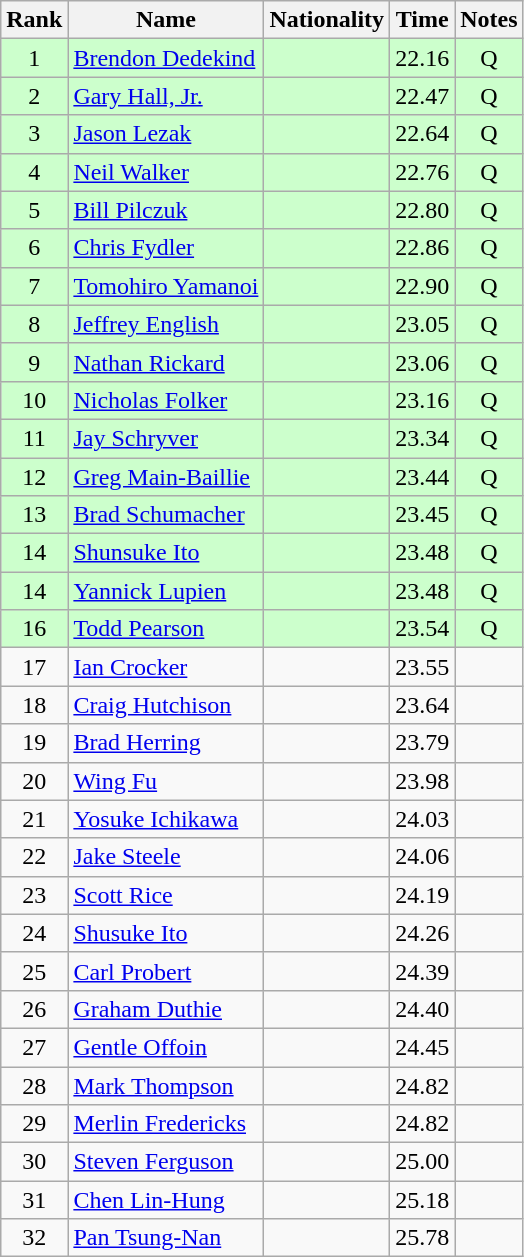<table class="wikitable sortable" style="text-align:center">
<tr>
<th>Rank</th>
<th>Name</th>
<th>Nationality</th>
<th>Time</th>
<th>Notes</th>
</tr>
<tr bgcolor=ccffcc>
<td>1</td>
<td align=left><a href='#'>Brendon Dedekind</a></td>
<td align=left></td>
<td>22.16</td>
<td>Q</td>
</tr>
<tr bgcolor=ccffcc>
<td>2</td>
<td align=left><a href='#'>Gary Hall, Jr.</a></td>
<td align=left></td>
<td>22.47</td>
<td>Q</td>
</tr>
<tr bgcolor=ccffcc>
<td>3</td>
<td align=left><a href='#'>Jason Lezak</a></td>
<td align=left></td>
<td>22.64</td>
<td>Q</td>
</tr>
<tr bgcolor=ccffcc>
<td>4</td>
<td align=left><a href='#'>Neil Walker</a></td>
<td align=left></td>
<td>22.76</td>
<td>Q</td>
</tr>
<tr bgcolor=ccffcc>
<td>5</td>
<td align=left><a href='#'>Bill Pilczuk</a></td>
<td align=left></td>
<td>22.80</td>
<td>Q</td>
</tr>
<tr bgcolor=ccffcc>
<td>6</td>
<td align=left><a href='#'>Chris Fydler</a></td>
<td align=left></td>
<td>22.86</td>
<td>Q</td>
</tr>
<tr bgcolor=ccffcc>
<td>7</td>
<td align=left><a href='#'>Tomohiro Yamanoi</a></td>
<td align=left></td>
<td>22.90</td>
<td>Q</td>
</tr>
<tr bgcolor=ccffcc>
<td>8</td>
<td align=left><a href='#'>Jeffrey English</a></td>
<td align=left></td>
<td>23.05</td>
<td>Q</td>
</tr>
<tr bgcolor=ccffcc>
<td>9</td>
<td align=left><a href='#'>Nathan Rickard</a></td>
<td align=left></td>
<td>23.06</td>
<td>Q</td>
</tr>
<tr bgcolor=ccffcc>
<td>10</td>
<td align=left><a href='#'>Nicholas Folker</a></td>
<td align=left></td>
<td>23.16</td>
<td>Q</td>
</tr>
<tr bgcolor=ccffcc>
<td>11</td>
<td align=left><a href='#'>Jay Schryver</a></td>
<td align=left></td>
<td>23.34</td>
<td>Q</td>
</tr>
<tr bgcolor=ccffcc>
<td>12</td>
<td align=left><a href='#'>Greg Main-Baillie</a></td>
<td align=left></td>
<td>23.44</td>
<td>Q</td>
</tr>
<tr bgcolor=ccffcc>
<td>13</td>
<td align=left><a href='#'>Brad Schumacher</a></td>
<td align=left></td>
<td>23.45</td>
<td>Q</td>
</tr>
<tr bgcolor=ccffcc>
<td>14</td>
<td align=left><a href='#'>Shunsuke Ito</a></td>
<td align=left></td>
<td>23.48</td>
<td>Q</td>
</tr>
<tr bgcolor=ccffcc>
<td>14</td>
<td align=left><a href='#'>Yannick Lupien</a></td>
<td align=left></td>
<td>23.48</td>
<td>Q</td>
</tr>
<tr bgcolor=ccffcc>
<td>16</td>
<td align=left><a href='#'>Todd Pearson</a></td>
<td align=left></td>
<td>23.54</td>
<td>Q</td>
</tr>
<tr>
<td>17</td>
<td align=left><a href='#'>Ian Crocker</a></td>
<td align=left></td>
<td>23.55</td>
<td></td>
</tr>
<tr>
<td>18</td>
<td align=left><a href='#'>Craig Hutchison</a></td>
<td align=left></td>
<td>23.64</td>
<td></td>
</tr>
<tr>
<td>19</td>
<td align=left><a href='#'>Brad Herring</a></td>
<td align=left></td>
<td>23.79</td>
<td></td>
</tr>
<tr>
<td>20</td>
<td align=left><a href='#'>Wing Fu</a></td>
<td align=left></td>
<td>23.98</td>
<td></td>
</tr>
<tr>
<td>21</td>
<td align=left><a href='#'>Yosuke Ichikawa</a></td>
<td align=left></td>
<td>24.03</td>
<td></td>
</tr>
<tr>
<td>22</td>
<td align=left><a href='#'>Jake Steele</a></td>
<td align=left></td>
<td>24.06</td>
<td></td>
</tr>
<tr>
<td>23</td>
<td align=left><a href='#'>Scott Rice</a></td>
<td align=left></td>
<td>24.19</td>
<td></td>
</tr>
<tr>
<td>24</td>
<td align=left><a href='#'>Shusuke Ito</a></td>
<td align=left></td>
<td>24.26</td>
<td></td>
</tr>
<tr>
<td>25</td>
<td align=left><a href='#'>Carl Probert</a></td>
<td align=left></td>
<td>24.39</td>
<td></td>
</tr>
<tr>
<td>26</td>
<td align=left><a href='#'>Graham Duthie</a></td>
<td align=left></td>
<td>24.40</td>
<td></td>
</tr>
<tr>
<td>27</td>
<td align=left><a href='#'>Gentle Offoin</a></td>
<td align=left></td>
<td>24.45</td>
<td></td>
</tr>
<tr>
<td>28</td>
<td align=left><a href='#'>Mark Thompson</a></td>
<td align=left></td>
<td>24.82</td>
<td></td>
</tr>
<tr>
<td>29</td>
<td align=left><a href='#'>Merlin Fredericks</a></td>
<td align=left></td>
<td>24.82</td>
<td></td>
</tr>
<tr>
<td>30</td>
<td align=left><a href='#'>Steven Ferguson</a></td>
<td align=left></td>
<td>25.00</td>
<td></td>
</tr>
<tr>
<td>31</td>
<td align=left><a href='#'>Chen Lin-Hung</a></td>
<td align=left></td>
<td>25.18</td>
<td></td>
</tr>
<tr>
<td>32</td>
<td align=left><a href='#'>Pan Tsung-Nan</a></td>
<td align=left></td>
<td>25.78</td>
<td></td>
</tr>
</table>
